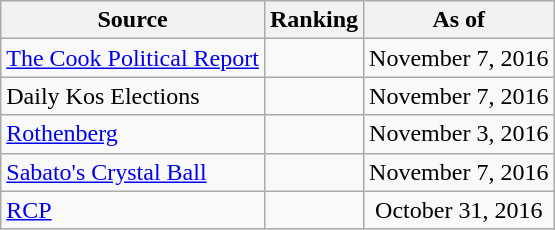<table class="wikitable" style="text-align:center">
<tr>
<th>Source</th>
<th>Ranking</th>
<th>As of</th>
</tr>
<tr>
<td align=left><a href='#'>The Cook Political Report</a></td>
<td></td>
<td>November 7, 2016</td>
</tr>
<tr>
<td align=left>Daily Kos Elections</td>
<td></td>
<td>November 7, 2016</td>
</tr>
<tr>
<td align=left><a href='#'>Rothenberg</a></td>
<td></td>
<td>November 3, 2016</td>
</tr>
<tr>
<td align=left><a href='#'>Sabato's Crystal Ball</a></td>
<td></td>
<td>November 7, 2016</td>
</tr>
<tr>
<td align="left"><a href='#'>RCP</a></td>
<td></td>
<td>October 31, 2016</td>
</tr>
</table>
